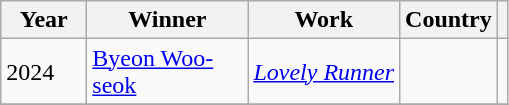<table class="wikitable" | align=center>
<tr>
<th style="width:50px">Year</th>
<th style="width:100px">Winner</th>
<th>Work</th>
<th>Country</th>
<th></th>
</tr>
<tr>
<td rowspan="1">2024</td>
<td><a href='#'>Byeon Woo-seok</a></td>
<td><em><a href='#'>Lovely Runner</a></em></td>
<td></td>
<td style="text-align: center;"></td>
</tr>
<tr>
</tr>
</table>
